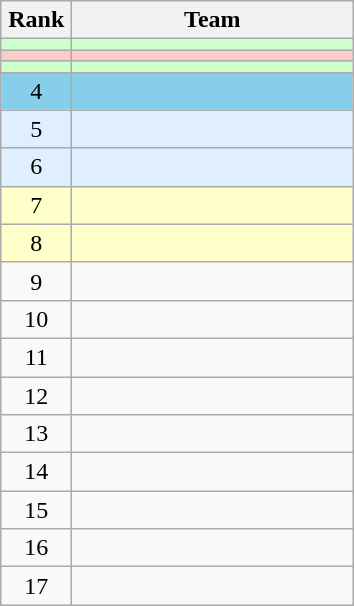<table class="wikitable" style="text-align:center;">
<tr>
<th width=40>Rank</th>
<th width=180>Team</th>
</tr>
<tr bgcolor=#ccffcc>
<td></td>
<td style="text-align:left;"></td>
</tr>
<tr bgcolor=#ffcccc>
<td></td>
<td style="text-align:left;"></td>
</tr>
<tr bgcolor=#ccffcc>
<td></td>
<td style="text-align:left;"></td>
</tr>
<tr bgcolor=#87ceeb>
<td>4</td>
<td style="text-align:left;"></td>
</tr>
<tr bgcolor=#dfefff>
<td>5</td>
<td style="text-align:left;"></td>
</tr>
<tr bgcolor=#dfefff>
<td>6</td>
<td style="text-align:left;"></td>
</tr>
<tr bgcolor=#ffffcc>
<td>7</td>
<td style="text-align:left;"></td>
</tr>
<tr bgcolor=#ffffcc>
<td>8</td>
<td style="text-align:left;"></td>
</tr>
<tr>
<td>9</td>
<td style="text-align:left;"></td>
</tr>
<tr>
<td>10</td>
<td style="text-align:left;"></td>
</tr>
<tr>
<td>11</td>
<td style="text-align:left;"></td>
</tr>
<tr>
<td>12</td>
<td style="text-align:left;"></td>
</tr>
<tr>
<td>13</td>
<td style="text-align:left;"></td>
</tr>
<tr>
<td>14</td>
<td style="text-align:left;"></td>
</tr>
<tr>
<td>15</td>
<td style="text-align:left;"></td>
</tr>
<tr>
<td>16</td>
<td style="text-align:left;"></td>
</tr>
<tr>
<td>17</td>
<td style="text-align:left;"></td>
</tr>
</table>
